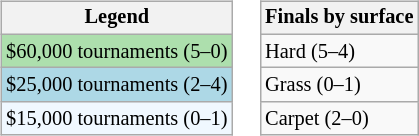<table>
<tr valign=top>
<td><br><table class=wikitable style="font-size:85%;">
<tr>
<th>Legend</th>
</tr>
<tr style="background:#addfad;">
<td>$60,000 tournaments (5–0)</td>
</tr>
<tr style="background:lightblue;">
<td>$25,000 tournaments (2–4)</td>
</tr>
<tr style="background:#f0f8ff;">
<td>$15,000 tournaments (0–1)</td>
</tr>
</table>
</td>
<td><br><table class=wikitable style="font-size:85%;">
<tr>
<th>Finals by surface</th>
</tr>
<tr>
<td>Hard (5–4)</td>
</tr>
<tr>
<td>Grass (0–1)</td>
</tr>
<tr>
<td>Carpet (2–0)</td>
</tr>
</table>
</td>
</tr>
</table>
